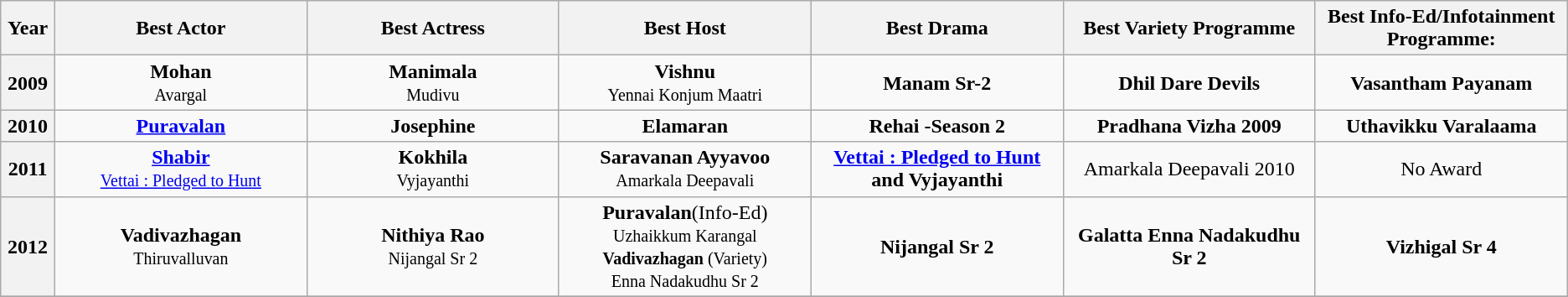<table class="wikitable" style="text-align:center">
<tr>
<th style="width:2%;" scope="col">Year</th>
<th style="width:14%;" scope="col">Best Actor</th>
<th style="width:14%;" scope="col">Best Actress</th>
<th style="width:14%;" scope="col">Best Host</th>
<th style="width:14%;" scope="col">Best Drama</th>
<th style="width:14%;" scope="col">Best Variety Programme</th>
<th style="width:14%;" scope="col">Best Info-Ed/Infotainment Programme:</th>
</tr>
<tr>
<th scope="row">2009</th>
<td><strong>Mohan</strong><br><small>Avargal</small></td>
<td><strong>Manimala</strong><br><small> Mudivu</small></td>
<td><strong> Vishnu</strong><br><small> Yennai Konjum Maatri</small></td>
<td><strong>Manam Sr-2</strong></td>
<td><strong>Dhil Dare Devils</strong></td>
<td><strong>Vasantham Payanam</strong></td>
</tr>
<tr>
<th scope="row">2010</th>
<td><strong><a href='#'>Puravalan</a></strong></td>
<td><strong>Josephine</strong></td>
<td><strong> Elamaran</strong></td>
<td><strong>Rehai -Season 2</strong></td>
<td><strong>Pradhana Vizha 2009</strong></td>
<td><strong>Uthavikku Varalaama</strong></td>
</tr>
<tr>
<th scope="row">2011</th>
<td><strong><a href='#'>Shabir</a></strong><br><small><a href='#'>Vettai : Pledged to Hunt</a></small></td>
<td><strong>Kokhila</strong> <br><small>Vyjayanthi</small></td>
<td><strong> Saravanan Ayyavoo</strong><br><small>Amarkala Deepavali</small></td>
<td><strong><a href='#'>Vettai : Pledged to Hunt</a> and  Vyjayanthi</strong></td>
<td>Amarkala Deepavali 2010</td>
<td>No Award</td>
</tr>
<tr>
<th scope="row">2012</th>
<td><strong>Vadivazhagan</strong> <br><small>Thiruvalluvan</small></td>
<td><strong>Nithiya Rao</strong><br><small>Nijangal Sr 2</small></td>
<td><strong>Puravalan</strong>(Info-Ed)<br><small>Uzhaikkum Karangal<br> <strong>Vadivazhagan</strong> (Variety)<br>Enna Nadakudhu Sr 2</small></td>
<td><strong>Nijangal Sr 2</strong></td>
<td><strong>Galatta Enna Nadakudhu Sr 2</strong></td>
<td><strong>Vizhigal Sr 4</strong></td>
</tr>
<tr>
</tr>
</table>
